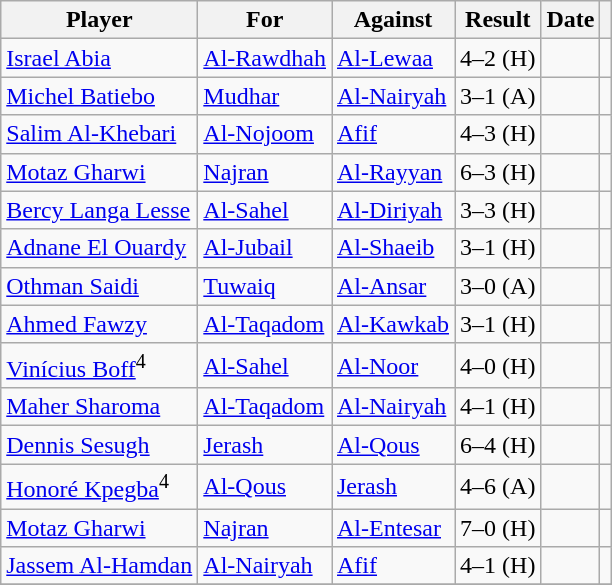<table class="wikitable">
<tr>
<th>Player</th>
<th>For</th>
<th>Against</th>
<th style="text-align:center">Result</th>
<th>Date</th>
<th></th>
</tr>
<tr>
<td> <a href='#'>Israel Abia</a></td>
<td><a href='#'>Al-Rawdhah</a></td>
<td><a href='#'>Al-Lewaa</a></td>
<td style="text-align:center;">4–2 (H)</td>
<td></td>
<td></td>
</tr>
<tr>
<td> <a href='#'>Michel Batiebo</a></td>
<td><a href='#'>Mudhar</a></td>
<td><a href='#'>Al-Nairyah</a></td>
<td style="text-align:center;">3–1 (A)</td>
<td></td>
<td></td>
</tr>
<tr>
<td> <a href='#'>Salim Al-Khebari</a></td>
<td><a href='#'>Al-Nojoom</a></td>
<td><a href='#'>Afif</a></td>
<td style="text-align:center;">4–3 (H)</td>
<td></td>
<td></td>
</tr>
<tr>
<td> <a href='#'>Motaz Gharwi</a></td>
<td><a href='#'>Najran</a></td>
<td><a href='#'>Al-Rayyan</a></td>
<td style="text-align:center;">6–3 (H)</td>
<td></td>
<td></td>
</tr>
<tr>
<td> <a href='#'>Bercy Langa Lesse</a></td>
<td><a href='#'>Al-Sahel</a></td>
<td><a href='#'>Al-Diriyah</a></td>
<td style="text-align:center;">3–3 (H)</td>
<td></td>
<td></td>
</tr>
<tr>
<td> <a href='#'>Adnane El Ouardy</a></td>
<td><a href='#'>Al-Jubail</a></td>
<td><a href='#'>Al-Shaeib</a></td>
<td style="text-align:center;">3–1 (H)</td>
<td></td>
<td></td>
</tr>
<tr>
<td> <a href='#'>Othman Saidi</a></td>
<td><a href='#'>Tuwaiq</a></td>
<td><a href='#'>Al-Ansar</a></td>
<td style="text-align:center;">3–0 (A)</td>
<td></td>
<td></td>
</tr>
<tr>
<td> <a href='#'>Ahmed Fawzy</a></td>
<td><a href='#'>Al-Taqadom</a></td>
<td><a href='#'>Al-Kawkab</a></td>
<td style="text-align:center;">3–1 (H)</td>
<td></td>
<td></td>
</tr>
<tr>
<td> <a href='#'>Vinícius Boff</a><sup>4</sup></td>
<td><a href='#'>Al-Sahel</a></td>
<td><a href='#'>Al-Noor</a></td>
<td style="text-align:center;">4–0 (H)</td>
<td></td>
<td></td>
</tr>
<tr>
<td> <a href='#'>Maher Sharoma</a></td>
<td><a href='#'>Al-Taqadom</a></td>
<td><a href='#'>Al-Nairyah</a></td>
<td style="text-align:center;">4–1 (H)</td>
<td></td>
<td></td>
</tr>
<tr>
<td> <a href='#'>Dennis Sesugh</a></td>
<td><a href='#'>Jerash</a></td>
<td><a href='#'>Al-Qous</a></td>
<td style="text-align:center;">6–4 (H)</td>
<td></td>
<td></td>
</tr>
<tr>
<td> <a href='#'>Honoré Kpegba</a><sup>4</sup></td>
<td><a href='#'>Al-Qous</a></td>
<td><a href='#'>Jerash</a></td>
<td style="text-align:center;">4–6 (A)</td>
<td></td>
<td></td>
</tr>
<tr>
<td> <a href='#'>Motaz Gharwi</a></td>
<td><a href='#'>Najran</a></td>
<td><a href='#'>Al-Entesar</a></td>
<td style="text-align:center;">7–0 (H)</td>
<td></td>
<td></td>
</tr>
<tr>
<td> <a href='#'>Jassem Al-Hamdan</a></td>
<td><a href='#'>Al-Nairyah</a></td>
<td><a href='#'>Afif</a></td>
<td style="text-align:center;">4–1 (H)</td>
<td></td>
<td></td>
</tr>
<tr>
</tr>
</table>
